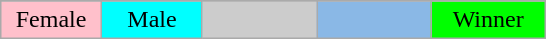<table class="wikitable" style="margin:1em auto; text-align:center;">
<tr>
</tr>
<tr>
<td style="background:pink; width:15%;">Female</td>
<td style="background:cyan; width:15%;">Male</td>
<td bgcolor="CCCCCC" width="17%"></td>
<td bgcolor="8AB8E6" width="17%"></td>
<td bgcolor="lime" width="17%">Winner</td>
</tr>
</table>
